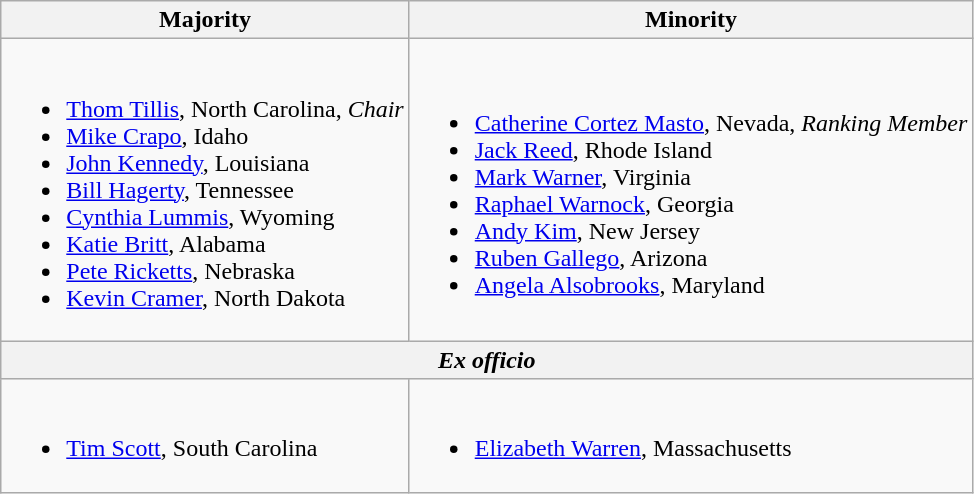<table class=wikitable>
<tr>
<th>Majority</th>
<th>Minority</th>
</tr>
<tr>
<td><br><ul><li><a href='#'>Thom Tillis</a>, North Carolina, <em>Chair</em></li><li><a href='#'>Mike Crapo</a>, Idaho</li><li><a href='#'>John Kennedy</a>, Louisiana</li><li><a href='#'>Bill Hagerty</a>, Tennessee</li><li><a href='#'>Cynthia Lummis</a>, Wyoming</li><li><a href='#'>Katie Britt</a>, Alabama</li><li><a href='#'>Pete Ricketts</a>, Nebraska</li><li><a href='#'>Kevin Cramer</a>, North Dakota</li></ul></td>
<td><br><ul><li><a href='#'>Catherine Cortez Masto</a>, Nevada, <em>Ranking Member</em></li><li><a href='#'>Jack Reed</a>, Rhode Island</li><li><a href='#'>Mark Warner</a>, Virginia</li><li><a href='#'>Raphael Warnock</a>, Georgia</li><li><a href='#'>Andy Kim</a>, New Jersey</li><li><a href='#'>Ruben Gallego</a>, Arizona</li><li><a href='#'>Angela Alsobrooks</a>, Maryland</li></ul></td>
</tr>
<tr>
<th colspan=2><em>Ex officio</em></th>
</tr>
<tr>
<td><br><ul><li><a href='#'>Tim Scott</a>, South Carolina</li></ul></td>
<td><br><ul><li><a href='#'>Elizabeth Warren</a>, Massachusetts</li></ul></td>
</tr>
</table>
